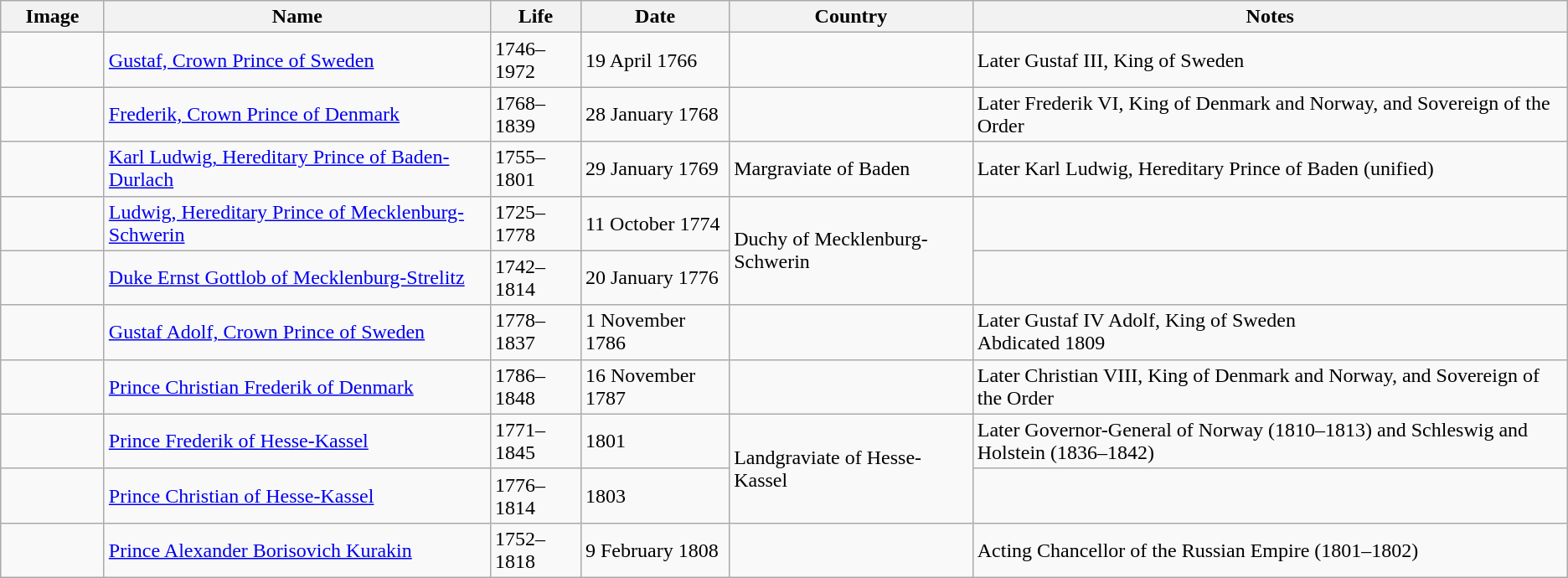<table class="wikitable">
<tr>
<th style="width: 75px;">Image</th>
<th style="width: 300px;">Name</th>
<th>Life</th>
<th>Date</th>
<th>Country</th>
<th>Notes</th>
</tr>
<tr>
<td></td>
<td><a href='#'>Gustaf, Crown Prince of Sweden</a></td>
<td>1746–1972</td>
<td>19 April 1766</td>
<td></td>
<td>Later Gustaf III, King of Sweden</td>
</tr>
<tr>
<td></td>
<td><a href='#'>Frederik, Crown Prince of Denmark</a></td>
<td>1768–1839</td>
<td>28 January 1768</td>
<td></td>
<td>Later Frederik VI, King of Denmark and Norway, and Sovereign of the Order</td>
</tr>
<tr>
<td></td>
<td><a href='#'>Karl Ludwig, Hereditary Prince of Baden-Durlach</a></td>
<td>1755–1801</td>
<td>29 January 1769</td>
<td> Margraviate of Baden</td>
<td>Later Karl Ludwig, Hereditary Prince of Baden (unified)</td>
</tr>
<tr>
<td></td>
<td><a href='#'>Ludwig, Hereditary Prince of Mecklenburg-Schwerin</a></td>
<td>1725–1778</td>
<td>11 October 1774</td>
<td rowspan="2"> Duchy of Mecklenburg-Schwerin</td>
<td></td>
</tr>
<tr>
<td></td>
<td><a href='#'>Duke Ernst Gottlob of Mecklenburg-Strelitz</a></td>
<td>1742–1814</td>
<td>20 January 1776</td>
<td></td>
</tr>
<tr>
<td></td>
<td><a href='#'>Gustaf Adolf, Crown Prince of Sweden</a></td>
<td>1778–1837</td>
<td>1 November 1786</td>
<td></td>
<td>Later Gustaf IV Adolf, King of Sweden<br>Abdicated 1809</td>
</tr>
<tr>
<td></td>
<td><a href='#'>Prince Christian Frederik of Denmark</a></td>
<td>1786–1848</td>
<td>16 November 1787</td>
<td></td>
<td>Later Christian VIII, King of Denmark and Norway, and Sovereign of the Order</td>
</tr>
<tr>
<td></td>
<td><a href='#'>Prince Frederik of Hesse-Kassel</a></td>
<td>1771–1845</td>
<td>1801</td>
<td rowspan="2"> Landgraviate of Hesse-Kassel</td>
<td>Later Governor-General of Norway (1810–1813) and Schleswig and Holstein (1836–1842)</td>
</tr>
<tr>
<td></td>
<td><a href='#'>Prince Christian of Hesse-Kassel</a></td>
<td>1776–1814</td>
<td>1803</td>
<td></td>
</tr>
<tr>
<td></td>
<td><a href='#'>Prince Alexander Borisovich Kurakin</a></td>
<td>1752–1818</td>
<td>9 February 1808</td>
<td></td>
<td>Acting Chancellor of the Russian Empire (1801–1802)</td>
</tr>
</table>
